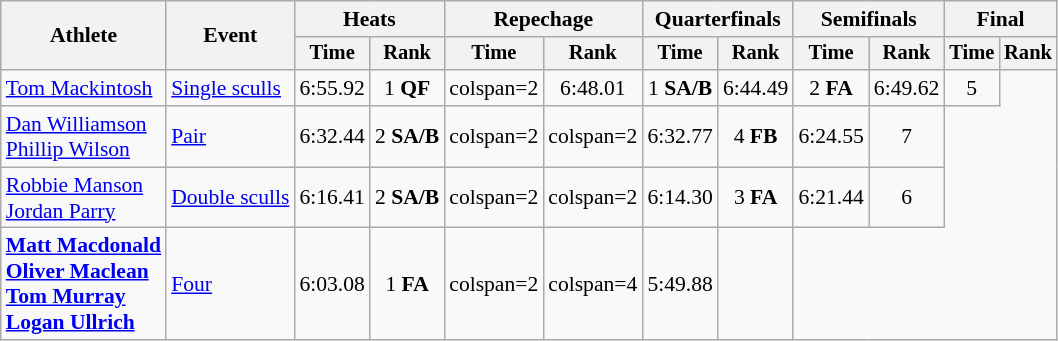<table class=wikitable style=font-size:90%;text-align:center>
<tr>
<th rowspan=2>Athlete</th>
<th rowspan=2>Event</th>
<th colspan=2>Heats</th>
<th colspan=2>Repechage</th>
<th colspan=2>Quarterfinals</th>
<th colspan=2>Semifinals</th>
<th colspan=2>Final</th>
</tr>
<tr style=font-size:95%>
<th>Time</th>
<th>Rank</th>
<th>Time</th>
<th>Rank</th>
<th>Time</th>
<th>Rank</th>
<th>Time</th>
<th>Rank</th>
<th>Time</th>
<th>Rank</th>
</tr>
<tr>
<td align=left><a href='#'>Tom Mackintosh</a></td>
<td align=left><a href='#'>Single sculls</a></td>
<td>6:55.92</td>
<td>1 <strong>QF</strong></td>
<td>colspan=2 </td>
<td>6:48.01</td>
<td>1 <strong>SA/B</strong></td>
<td>6:44.49</td>
<td>2 <strong>FA</strong></td>
<td>6:49.62</td>
<td>5</td>
</tr>
<tr>
<td align=left><a href='#'>Dan Williamson</a><br><a href='#'>Phillip Wilson</a></td>
<td align=left><a href='#'>Pair</a></td>
<td>6:32.44</td>
<td>2 <strong>SA/B</strong></td>
<td>colspan=2 </td>
<td>colspan=2 </td>
<td>6:32.77</td>
<td>4 <strong>FB</strong></td>
<td>6:24.55</td>
<td>7</td>
</tr>
<tr>
<td align=left><a href='#'>Robbie Manson</a><br><a href='#'>Jordan Parry</a></td>
<td align=left><a href='#'>Double sculls</a></td>
<td>6:16.41</td>
<td>2 <strong>SA/B</strong></td>
<td>colspan=2 </td>
<td>colspan=2 </td>
<td>6:14.30</td>
<td>3 <strong>FA</strong></td>
<td>6:21.44</td>
<td>6</td>
</tr>
<tr>
<td align=left><strong><a href='#'>Matt Macdonald</a><br><a href='#'>Oliver Maclean</a><br><a href='#'>Tom Murray</a><br><a href='#'>Logan Ullrich</a></strong></td>
<td align=left><a href='#'>Four</a></td>
<td>6:03.08</td>
<td>1 <strong>FA</strong></td>
<td>colspan=2 </td>
<td>colspan=4 </td>
<td>5:49.88</td>
<td></td>
</tr>
</table>
